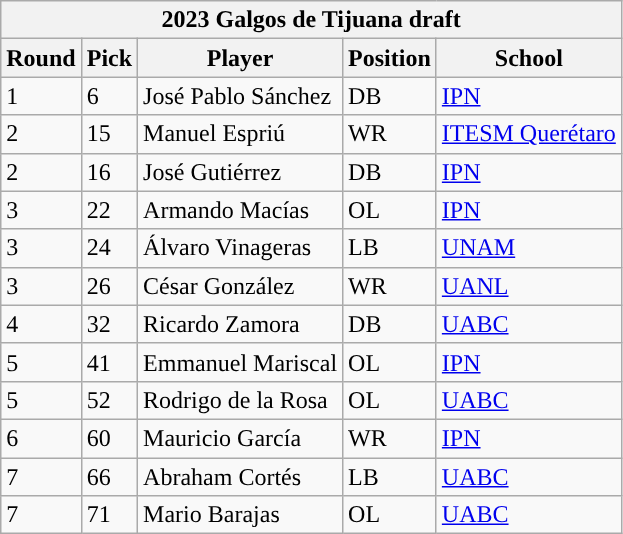<table class="wikitable" style="text-align:left">
<tr>
<th colspan=5>2023 Galgos de Tijuana draft</th>
</tr>
<tr>
<th>Round</th>
<th>Pick</th>
<th>Player</th>
<th>Position</th>
<th>School</th>
</tr>
<tr>
<td>1</td>
<td>6</td>
<td>José Pablo Sánchez</td>
<td>DB</td>
<td><a href='#'>IPN</a></td>
</tr>
<tr>
<td>2</td>
<td>15</td>
<td>Manuel Espriú</td>
<td>WR</td>
<td><a href='#'>ITESM Querétaro</a></td>
</tr>
<tr>
<td>2</td>
<td>16</td>
<td>José Gutiérrez</td>
<td>DB</td>
<td><a href='#'>IPN</a></td>
</tr>
<tr>
<td>3</td>
<td>22</td>
<td>Armando Macías</td>
<td>OL</td>
<td><a href='#'>IPN</a></td>
</tr>
<tr>
<td>3</td>
<td>24</td>
<td>Álvaro Vinageras</td>
<td>LB</td>
<td><a href='#'>UNAM</a></td>
</tr>
<tr>
<td>3</td>
<td>26</td>
<td>César González</td>
<td>WR</td>
<td><a href='#'>UANL</a></td>
</tr>
<tr>
<td>4</td>
<td>32</td>
<td>Ricardo Zamora</td>
<td>DB</td>
<td><a href='#'>UABC</a></td>
</tr>
<tr>
<td>5</td>
<td>41</td>
<td>Emmanuel Mariscal</td>
<td>OL</td>
<td><a href='#'>IPN</a></td>
</tr>
<tr>
<td>5</td>
<td>52</td>
<td>Rodrigo de la Rosa</td>
<td>OL</td>
<td><a href='#'>UABC</a></td>
</tr>
<tr>
<td>6</td>
<td>60</td>
<td>Mauricio García</td>
<td>WR</td>
<td><a href='#'>IPN</a></td>
</tr>
<tr>
<td>7</td>
<td>66</td>
<td>Abraham Cortés</td>
<td>LB</td>
<td><a href='#'>UABC</a></td>
</tr>
<tr>
<td>7</td>
<td>71</td>
<td>Mario Barajas</td>
<td>OL</td>
<td><a href='#'>UABC</a></td>
</tr>
</table>
